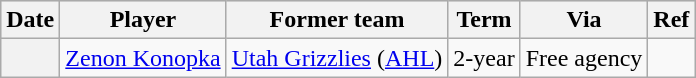<table class="wikitable plainrowheaders">
<tr style="background:#ddd; text-align:center;">
<th>Date</th>
<th>Player</th>
<th>Former team</th>
<th>Term</th>
<th>Via</th>
<th>Ref</th>
</tr>
<tr>
<th scope="row"></th>
<td><a href='#'>Zenon Konopka</a></td>
<td><a href='#'>Utah Grizzlies</a> (<a href='#'>AHL</a>)</td>
<td>2-year</td>
<td>Free agency</td>
<td></td>
</tr>
</table>
